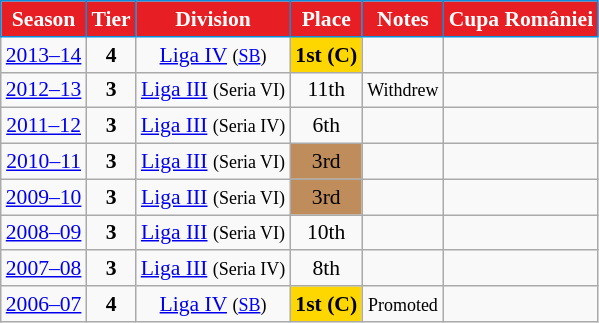<table class="wikitable" style="text-align:center; font-size:90%">
<tr>
<th style="background:#e71e24;color:#FFFFFF;border:1px solid #0a8ddd;">Season</th>
<th style="background:#e71e24;color:#FFFFFF;border:1px solid #0a8ddd;">Tier</th>
<th style="background:#e71e24;color:#FFFFFF;border:1px solid #0a8ddd;">Division</th>
<th style="background:#e71e24;color:#FFFFFF;border:1px solid #0a8ddd;">Place</th>
<th style="background:#e71e24;color:#FFFFFF;border:1px solid #0a8ddd;">Notes</th>
<th style="background:#e71e24;color:#FFFFFF;border:1px solid #0a8ddd;">Cupa României</th>
</tr>
<tr>
<td><a href='#'>2013–14</a></td>
<td><strong>4</strong></td>
<td><a href='#'>Liga IV</a> <small>(<a href='#'>SB</a>)</small></td>
<td align=center bgcolor=gold><strong>1st (C)</strong></td>
<td></td>
<td></td>
</tr>
<tr>
<td><a href='#'>2012–13</a></td>
<td><strong>3</strong></td>
<td><a href='#'>Liga III</a> <small>(Seria VI)</small></td>
<td>11th</td>
<td><small>Withdrew</small></td>
<td></td>
</tr>
<tr>
<td><a href='#'>2011–12</a></td>
<td><strong>3</strong></td>
<td><a href='#'>Liga III</a> <small>(Seria IV)</small></td>
<td>6th</td>
<td></td>
<td></td>
</tr>
<tr>
<td><a href='#'>2010–11</a></td>
<td><strong>3</strong></td>
<td><a href='#'>Liga III</a> <small>(Seria VI)</small></td>
<td align=center bgcolor=#BF8D5B>3rd</td>
<td></td>
<td></td>
</tr>
<tr>
<td><a href='#'>2009–10</a></td>
<td><strong>3</strong></td>
<td><a href='#'>Liga III</a> <small>(Seria VI)</small></td>
<td align=center bgcolor=#BF8D5B>3rd</td>
<td></td>
<td></td>
</tr>
<tr>
<td><a href='#'>2008–09</a></td>
<td><strong>3</strong></td>
<td><a href='#'>Liga III</a> <small>(Seria VI)</small></td>
<td>10th</td>
<td></td>
<td></td>
</tr>
<tr>
<td><a href='#'>2007–08</a></td>
<td><strong>3</strong></td>
<td><a href='#'>Liga III</a> <small>(Seria IV)</small></td>
<td>8th</td>
<td></td>
<td></td>
</tr>
<tr>
<td><a href='#'>2006–07</a></td>
<td><strong>4</strong></td>
<td><a href='#'>Liga IV</a> <small>(<a href='#'>SB</a>)</small></td>
<td align=center bgcolor=gold><strong>1st (C)</strong></td>
<td><small>Promoted</small></td>
<td></td>
</tr>
</table>
